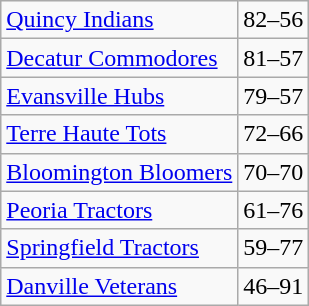<table class="wikitable">
<tr>
<td><a href='#'>Quincy Indians</a></td>
<td>82–56</td>
</tr>
<tr>
<td><a href='#'>Decatur Commodores</a></td>
<td>81–57</td>
</tr>
<tr>
<td><a href='#'>Evansville Hubs</a></td>
<td>79–57</td>
</tr>
<tr>
<td><a href='#'>Terre Haute Tots</a></td>
<td>72–66</td>
</tr>
<tr>
<td><a href='#'>Bloomington Bloomers</a></td>
<td>70–70</td>
</tr>
<tr>
<td><a href='#'>Peoria Tractors</a></td>
<td>61–76</td>
</tr>
<tr>
<td><a href='#'>Springfield Tractors</a></td>
<td>59–77</td>
</tr>
<tr>
<td><a href='#'>Danville Veterans</a></td>
<td>46–91</td>
</tr>
</table>
